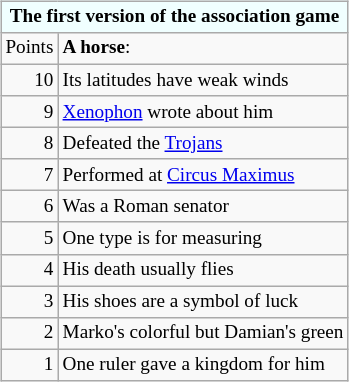<table class="wikitable" style="font-size:80%; float:right">
<tr>
<td colspan="2" style="background-color:azure;" align="center"><strong>The first version of the association game</strong></td>
</tr>
<tr>
<td>Points</td>
<td><strong>A horse</strong>:</td>
</tr>
<tr>
<td align="right">10</td>
<td>Its latitudes have weak winds</td>
</tr>
<tr>
<td align="right">9</td>
<td><a href='#'>Xenophon</a> wrote about him</td>
</tr>
<tr>
<td align="right">8</td>
<td>Defeated the <a href='#'>Trojans</a></td>
</tr>
<tr>
<td align="right">7</td>
<td>Performed at <a href='#'>Circus Maximus</a></td>
</tr>
<tr>
<td align="right">6</td>
<td>Was a Roman senator</td>
</tr>
<tr>
<td align="right">5</td>
<td>One type is for measuring</td>
</tr>
<tr>
<td align="right">4</td>
<td>His death usually flies</td>
</tr>
<tr>
<td align="right">3</td>
<td>His shoes are a symbol of luck</td>
</tr>
<tr>
<td align="right">2</td>
<td>Marko's colorful but Damian's green</td>
</tr>
<tr>
<td align="right">1</td>
<td>One ruler gave a kingdom for him</td>
</tr>
</table>
